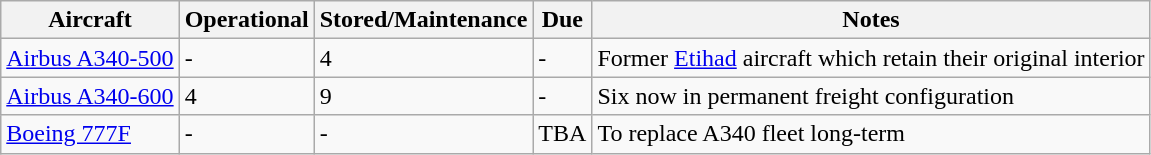<table class="wikitable">
<tr>
<th>Aircraft</th>
<th>Operational</th>
<th>Stored/Maintenance</th>
<th>Due</th>
<th>Notes</th>
</tr>
<tr>
<td><a href='#'>Airbus A340-500</a></td>
<td>-</td>
<td>4</td>
<td>-</td>
<td>Former <a href='#'>Etihad</a> aircraft which retain their original interior</td>
</tr>
<tr>
<td><a href='#'>Airbus A340-600</a></td>
<td>4</td>
<td>9</td>
<td>-</td>
<td>Six now in permanent freight configuration</td>
</tr>
<tr>
<td><a href='#'>Boeing 777F</a></td>
<td>-</td>
<td>-</td>
<td>TBA</td>
<td>To replace A340 fleet long-term</td>
</tr>
</table>
